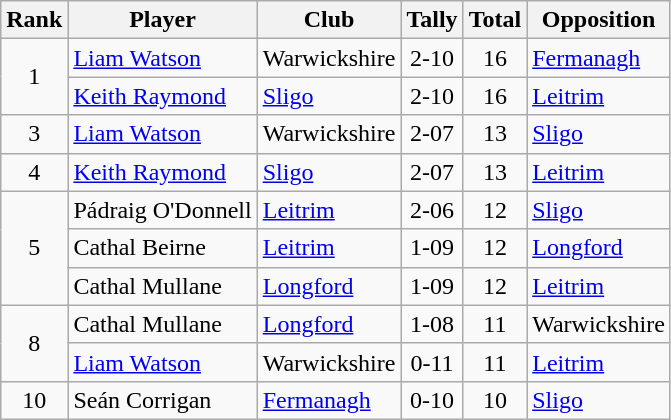<table class="wikitable">
<tr>
<th>Rank</th>
<th>Player</th>
<th>Club</th>
<th>Tally</th>
<th>Total</th>
<th>Opposition</th>
</tr>
<tr>
<td rowspan=2 align=center>1</td>
<td><a href='#'>Liam Watson</a></td>
<td>Warwickshire</td>
<td align=center>2-10</td>
<td align=center>16</td>
<td><a href='#'>Fermanagh</a></td>
</tr>
<tr>
<td><a href='#'>Keith Raymond</a></td>
<td><a href='#'>Sligo</a></td>
<td align=center>2-10</td>
<td align=center>16</td>
<td><a href='#'>Leitrim</a></td>
</tr>
<tr>
<td rowspan=1 align=center>3</td>
<td><a href='#'>Liam Watson</a></td>
<td>Warwickshire</td>
<td align=center>2-07</td>
<td align=center>13</td>
<td><a href='#'>Sligo</a></td>
</tr>
<tr>
<td rowspan=1 align=center>4</td>
<td><a href='#'>Keith Raymond</a></td>
<td><a href='#'>Sligo</a></td>
<td align=center>2-07</td>
<td align=center>13</td>
<td><a href='#'>Leitrim</a></td>
</tr>
<tr>
<td rowspan=3 align=center>5</td>
<td>Pádraig O'Donnell</td>
<td><a href='#'>Leitrim</a></td>
<td align=center>2-06</td>
<td align=center>12</td>
<td><a href='#'>Sligo</a></td>
</tr>
<tr>
<td>Cathal Beirne</td>
<td><a href='#'>Leitrim</a></td>
<td align=center>1-09</td>
<td align=center>12</td>
<td><a href='#'>Longford</a></td>
</tr>
<tr>
<td>Cathal Mullane</td>
<td><a href='#'>Longford</a></td>
<td align=center>1-09</td>
<td align=center>12</td>
<td><a href='#'>Leitrim</a></td>
</tr>
<tr>
<td rowspan=2 align=center>8</td>
<td>Cathal Mullane</td>
<td><a href='#'>Longford</a></td>
<td align=center>1-08</td>
<td align=center>11</td>
<td>Warwickshire</td>
</tr>
<tr>
<td><a href='#'>Liam Watson</a></td>
<td>Warwickshire</td>
<td align=center>0-11</td>
<td align=center>11</td>
<td><a href='#'>Leitrim</a></td>
</tr>
<tr>
<td rowspan=1 align=center>10</td>
<td>Seán Corrigan</td>
<td><a href='#'>Fermanagh</a></td>
<td align=center>0-10</td>
<td align=center>10</td>
<td><a href='#'>Sligo</a></td>
</tr>
</table>
